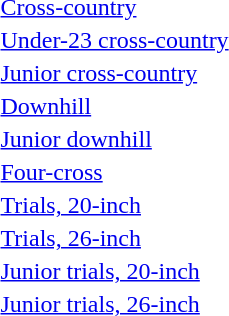<table>
<tr>
<td><a href='#'>Cross-country</a></td>
<td></td>
<td></td>
<td></td>
</tr>
<tr>
<td><a href='#'>Under-23 cross-country</a></td>
<td></td>
<td></td>
<td></td>
</tr>
<tr>
<td><a href='#'>Junior cross-country</a></td>
<td></td>
<td></td>
<td></td>
</tr>
<tr>
<td><a href='#'>Downhill</a></td>
<td></td>
<td></td>
<td></td>
</tr>
<tr>
<td><a href='#'>Junior downhill</a></td>
<td></td>
<td></td>
<td></td>
</tr>
<tr>
<td><a href='#'>Four-cross</a></td>
<td></td>
<td></td>
<td></td>
</tr>
<tr>
<td><a href='#'>Trials, 20-inch</a></td>
<td></td>
<td></td>
<td></td>
</tr>
<tr>
<td><a href='#'>Trials, 26-inch</a></td>
<td></td>
<td></td>
<td></td>
</tr>
<tr>
<td><a href='#'>Junior trials, 20-inch</a></td>
<td></td>
<td></td>
<td></td>
</tr>
<tr>
<td><a href='#'>Junior trials, 26-inch</a></td>
<td></td>
<td></td>
<td></td>
</tr>
</table>
